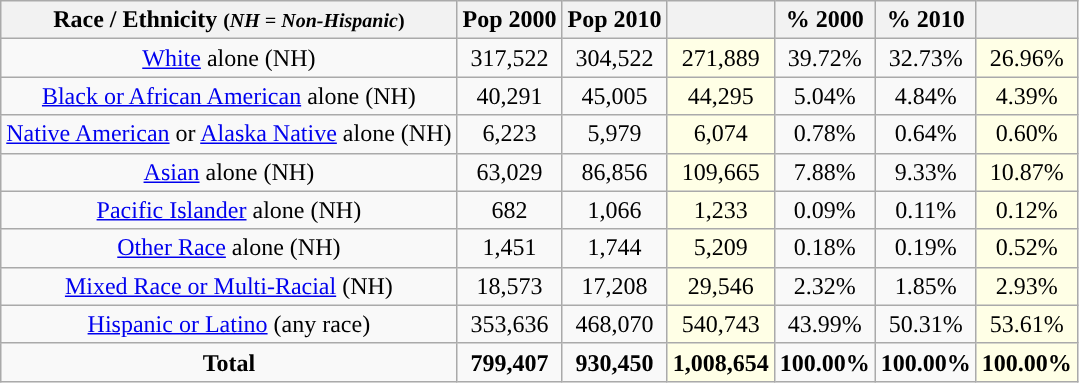<table class="wikitable" style="text-align:center;">
<tr>
<th>Race / Ethnicity <small>(<em>NH = Non-Hispanic</em>)</small></th>
<th>Pop 2000</th>
<th>Pop 2010</th>
<th></th>
<th>% 2000</th>
<th>% 2010</th>
<th></th>
</tr>
<tr>
<td><a href='#'>White</a> alone (NH)</td>
<td>317,522</td>
<td>304,522</td>
<td style='background: #ffffe6;'>271,889</td>
<td>39.72%</td>
<td>32.73%</td>
<td style='background: #ffffe6;'>26.96%</td>
</tr>
<tr>
<td><a href='#'>Black or African American</a> alone (NH)</td>
<td>40,291</td>
<td>45,005</td>
<td style='background: #ffffe6;'>44,295</td>
<td>5.04%</td>
<td>4.84%</td>
<td style='background: #ffffe6;'>4.39%</td>
</tr>
<tr>
<td><a href='#'>Native American</a> or <a href='#'>Alaska Native</a> alone (NH)</td>
<td>6,223</td>
<td>5,979</td>
<td style='background: #ffffe6;'>6,074</td>
<td>0.78%</td>
<td>0.64%</td>
<td style='background: #ffffe6;'>0.60%</td>
</tr>
<tr>
<td><a href='#'>Asian</a> alone (NH)</td>
<td>63,029</td>
<td>86,856</td>
<td style='background: #ffffe6;'>109,665</td>
<td>7.88%</td>
<td>9.33%</td>
<td style='background: #ffffe6;'>10.87%</td>
</tr>
<tr>
<td><a href='#'>Pacific Islander</a> alone (NH)</td>
<td>682</td>
<td>1,066</td>
<td style='background: #ffffe6;'>1,233</td>
<td>0.09%</td>
<td>0.11%</td>
<td style='background: #ffffe6;'>0.12%</td>
</tr>
<tr>
<td><a href='#'>Other Race</a> alone (NH)</td>
<td>1,451</td>
<td>1,744</td>
<td style='background: #ffffe6;'>5,209</td>
<td>0.18%</td>
<td>0.19%</td>
<td style='background: #ffffe6;'>0.52%</td>
</tr>
<tr>
<td><a href='#'>Mixed Race or Multi-Racial</a> (NH)</td>
<td>18,573</td>
<td>17,208</td>
<td style='background: #ffffe6;'>29,546</td>
<td>2.32%</td>
<td>1.85%</td>
<td style='background: #ffffe6;'>2.93%</td>
</tr>
<tr>
<td><a href='#'>Hispanic or Latino</a> (any race)</td>
<td>353,636</td>
<td>468,070</td>
<td style='background: #ffffe6;'>540,743</td>
<td>43.99%</td>
<td>50.31%</td>
<td style='background: #ffffe6;'>53.61%</td>
</tr>
<tr>
<td><strong>Total</strong></td>
<td><strong>799,407</strong></td>
<td><strong>930,450</strong></td>
<td style='background: #ffffe6;'><strong>1,008,654</strong></td>
<td><strong>100.00%</strong></td>
<td><strong>100.00%</strong></td>
<td style='background: #ffffe6;'><strong>100.00%</strong></td>
</tr>
</table>
